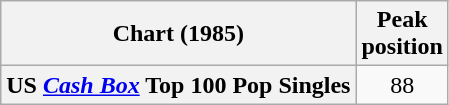<table class="wikitable sortable plainrowheaders" style="text-align:center">
<tr>
<th>Chart (1985)</th>
<th>Peak<br>position</th>
</tr>
<tr>
<th scope="row">US <em><a href='#'>Cash Box</a></em> Top 100 Pop Singles</th>
<td style="text-align:center;">88</td>
</tr>
</table>
